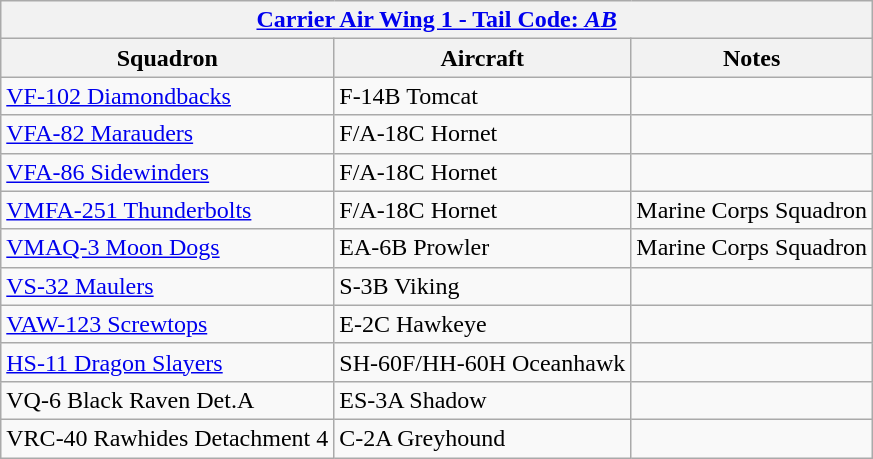<table class="wikitable">
<tr>
<th colspan="3"><a href='#'>Carrier Air Wing 1 - Tail Code: <em>AB</em></a></th>
</tr>
<tr>
<th>Squadron</th>
<th>Aircraft</th>
<th>Notes</th>
</tr>
<tr>
<td><a href='#'>VF-102 Diamondbacks</a></td>
<td>F-14B Tomcat</td>
<td></td>
</tr>
<tr>
<td><a href='#'>VFA-82 Marauders</a></td>
<td>F/A-18C Hornet</td>
<td></td>
</tr>
<tr>
<td><a href='#'>VFA-86 Sidewinders</a></td>
<td>F/A-18C Hornet</td>
<td></td>
</tr>
<tr>
<td><a href='#'>VMFA-251 Thunderbolts</a></td>
<td>F/A-18C Hornet</td>
<td>Marine Corps Squadron</td>
</tr>
<tr>
<td><a href='#'>VMAQ-3 Moon Dogs</a></td>
<td>EA-6B Prowler</td>
<td>Marine Corps Squadron</td>
</tr>
<tr>
<td><a href='#'>VS-32 Maulers</a></td>
<td>S-3B Viking</td>
<td></td>
</tr>
<tr>
<td><a href='#'>VAW-123 Screwtops</a></td>
<td>E-2C Hawkeye</td>
<td></td>
</tr>
<tr>
<td><a href='#'>HS-11 Dragon Slayers</a></td>
<td>SH-60F/HH-60H Oceanhawk</td>
<td></td>
</tr>
<tr>
<td>VQ-6 Black Raven Det.A</td>
<td>ES-3A Shadow</td>
<td></td>
</tr>
<tr>
<td>VRC-40 Rawhides Detachment 4</td>
<td>C-2A Greyhound</td>
<td></td>
</tr>
</table>
